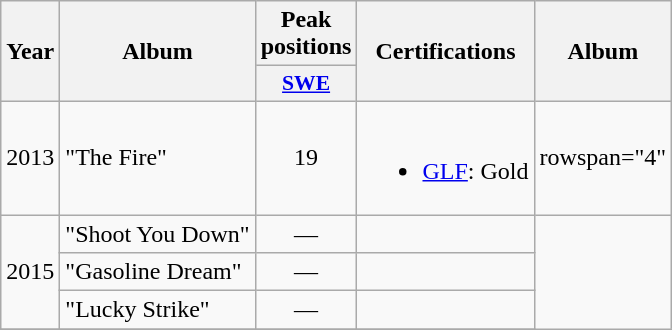<table class="wikitable">
<tr>
<th align="center" rowspan="2">Year</th>
<th align="center" rowspan="2">Album</th>
<th align="center" colspan="1">Peak positions</th>
<th align="center" rowspan="2">Certifications</th>
<th align="center" rowspan="2">Album</th>
</tr>
<tr>
<th scope="col" style="width:3em;font-size:90%;"><a href='#'>SWE</a><br></th>
</tr>
<tr>
<td>2013</td>
<td>"The Fire"</td>
<td style="text-align:center;">19</td>
<td><br><ul><li><a href='#'>GLF</a>: Gold</li></ul></td>
<td>rowspan="4" </td>
</tr>
<tr>
<td rowspan="3">2015</td>
<td>"Shoot You Down"</td>
<td style="text-align:center;">—</td>
<td></td>
</tr>
<tr>
<td>"Gasoline Dream"</td>
<td style="text-align:center;">—</td>
<td></td>
</tr>
<tr>
<td>"Lucky Strike"</td>
<td style="text-align:center;">—</td>
<td></td>
</tr>
<tr>
</tr>
</table>
